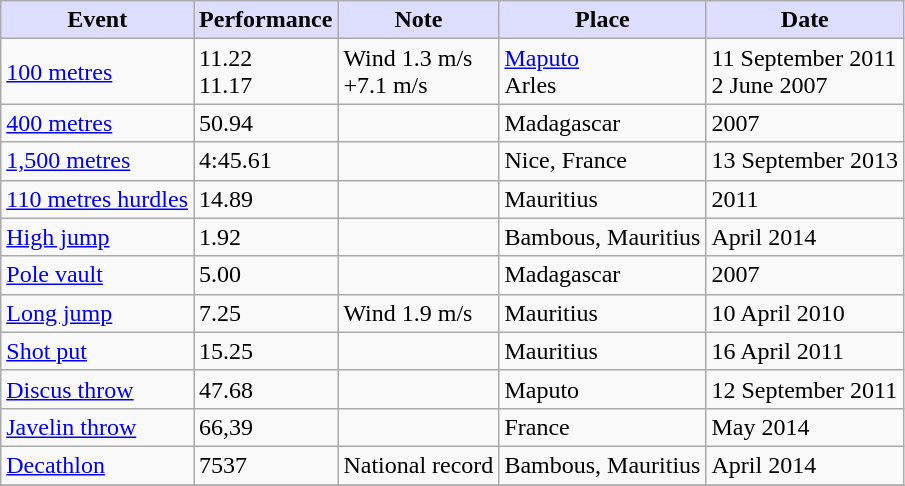<table class="wikitable">
<tr>
<th style="background:#ddf;">Event</th>
<th style="background:#ddf;">Performance</th>
<th style="background:#ddf;">Note</th>
<th style="background:#ddf;">Place</th>
<th style="background:#ddf;">Date</th>
</tr>
<tr>
<td><a href='#'>100 metres</a></td>
<td>11.22 <br> 11.17</td>
<td>Wind 1.3 m/s <br> +7.1 m/s</td>
<td><a href='#'>Maputo</a> <br> Arles</td>
<td>11 September 2011 <br> 2 June 2007</td>
</tr>
<tr>
<td><a href='#'>400 metres</a></td>
<td>50.94</td>
<td></td>
<td>Madagascar</td>
<td>2007</td>
</tr>
<tr>
<td><a href='#'>1,500 metres</a></td>
<td>4:45.61</td>
<td></td>
<td>Nice, France</td>
<td>13 September 2013</td>
</tr>
<tr>
<td><a href='#'>110 metres hurdles</a></td>
<td>14.89</td>
<td></td>
<td>Mauritius</td>
<td>2011</td>
</tr>
<tr>
<td><a href='#'>High jump</a></td>
<td>1.92</td>
<td></td>
<td>Bambous, Mauritius</td>
<td>April 2014</td>
</tr>
<tr>
<td><a href='#'>Pole vault</a></td>
<td>5.00</td>
<td></td>
<td>Madagascar</td>
<td>2007</td>
</tr>
<tr>
<td><a href='#'>Long jump</a></td>
<td>7.25</td>
<td>Wind 1.9 m/s</td>
<td>Mauritius</td>
<td>10 April 2010</td>
</tr>
<tr>
<td><a href='#'>Shot put</a></td>
<td>15.25</td>
<td></td>
<td>Mauritius</td>
<td>16 April 2011</td>
</tr>
<tr>
<td><a href='#'>Discus throw</a></td>
<td>47.68</td>
<td></td>
<td>Maputo</td>
<td>12 September 2011</td>
</tr>
<tr>
<td><a href='#'>Javelin throw</a></td>
<td>66,39</td>
<td></td>
<td>France</td>
<td>May 2014</td>
</tr>
<tr>
<td><a href='#'>Decathlon</a></td>
<td>7537</td>
<td>National record</td>
<td>Bambous, Mauritius</td>
<td>April 2014</td>
</tr>
<tr>
</tr>
</table>
